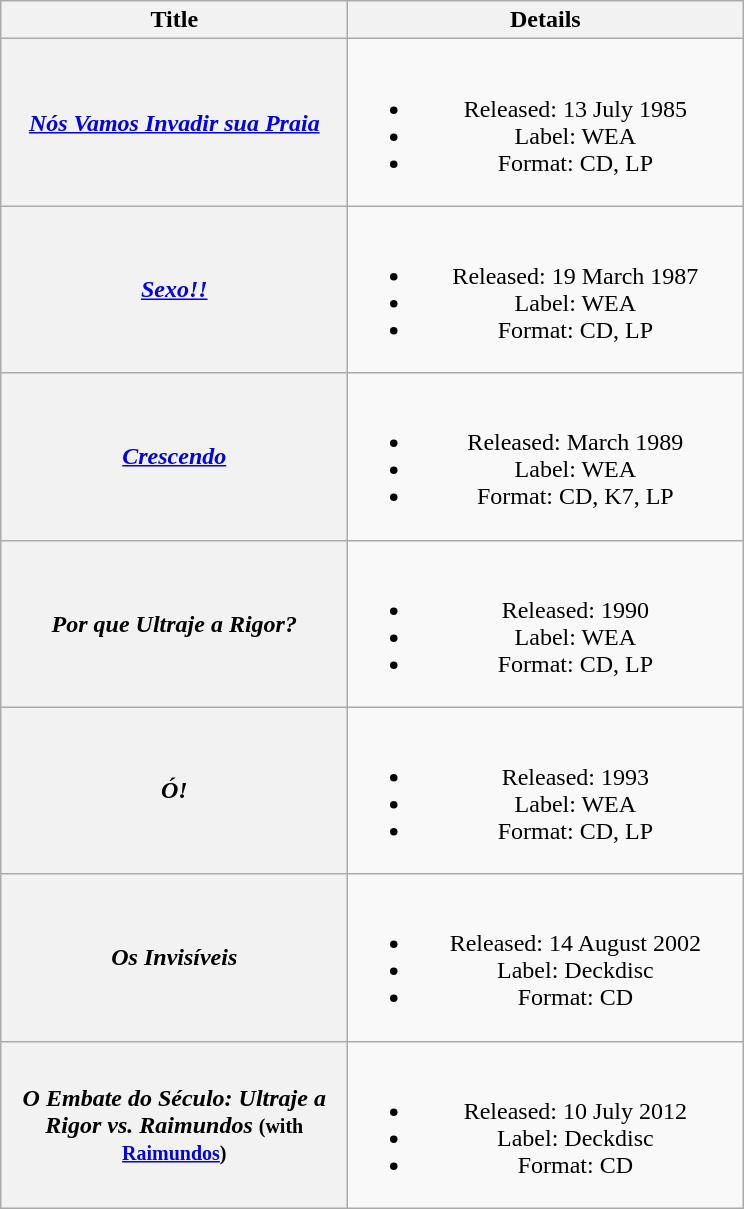<table class="wikitable plainrowheaders" style="text-align:center;">
<tr>
<th scope="col" style="width:14em;">Title</th>
<th scope="col" style="width:16em;">Details</th>
</tr>
<tr>
<th scope="row"><em><a href='#'>Nós Vamos Invadir sua Praia</a></em></th>
<td><br><ul><li>Released: 13 July 1985</li><li>Label: WEA</li><li>Format: CD, LP</li></ul></td>
</tr>
<tr>
<th scope="row"><em><a href='#'>Sexo!&excl;</a></em></th>
<td><br><ul><li>Released: 19 March 1987</li><li>Label: WEA</li><li>Format: CD, LP</li></ul></td>
</tr>
<tr>
<th scope="row"><em><a href='#'>Crescendo</a></em></th>
<td><br><ul><li>Released: March 1989</li><li>Label: WEA</li><li>Format: CD, K7, LP</li></ul></td>
</tr>
<tr>
<th scope="row"><em>Por que Ultraje a Rigor?</em></th>
<td><br><ul><li>Released: 1990</li><li>Label: WEA</li><li>Format: CD, LP</li></ul></td>
</tr>
<tr>
<th scope="row"><em>Ó!</em></th>
<td><br><ul><li>Released: 1993</li><li>Label: WEA</li><li>Format: CD, LP</li></ul></td>
</tr>
<tr>
<th scope="row"><em>Os Invisíveis</em></th>
<td><br><ul><li>Released: 14 August 2002</li><li>Label: Deckdisc</li><li>Format: CD</li></ul></td>
</tr>
<tr>
<th scope="row"><em>O Embate do Século: Ultraje a Rigor vs. Raimundos</em> <small>(with <a href='#'>Raimundos</a>)</small></th>
<td><br><ul><li>Released: 10 July 2012</li><li>Label: Deckdisc</li><li>Format: CD</li></ul></td>
</tr>
</table>
